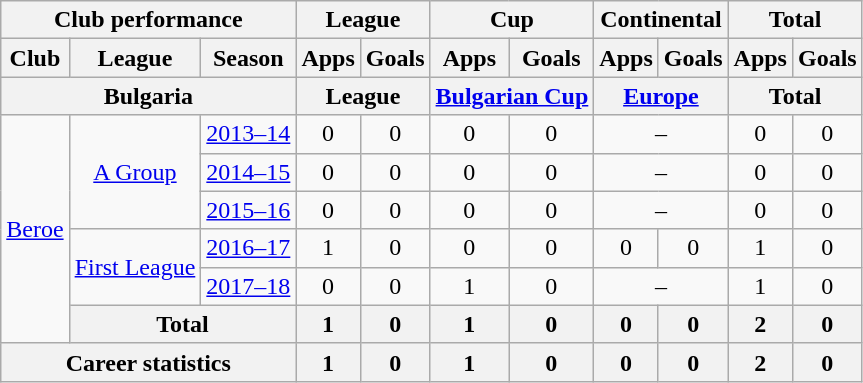<table class="wikitable" style="text-align: center">
<tr>
<th Colspan="3">Club performance</th>
<th Colspan="2">League</th>
<th Colspan="2">Cup</th>
<th Colspan="2">Continental</th>
<th Colspan="3">Total</th>
</tr>
<tr>
<th>Club</th>
<th>League</th>
<th>Season</th>
<th>Apps</th>
<th>Goals</th>
<th>Apps</th>
<th>Goals</th>
<th>Apps</th>
<th>Goals</th>
<th>Apps</th>
<th>Goals</th>
</tr>
<tr>
<th Colspan="3">Bulgaria</th>
<th Colspan="2">League</th>
<th Colspan="2"><a href='#'>Bulgarian Cup</a></th>
<th Colspan="2"><a href='#'>Europe</a></th>
<th Colspan="2">Total</th>
</tr>
<tr>
<td rowspan="6"><a href='#'>Beroe</a></td>
<td rowspan="3"><a href='#'>A Group</a></td>
<td><a href='#'>2013–14</a></td>
<td>0</td>
<td>0</td>
<td>0</td>
<td>0</td>
<td colspan="2">–</td>
<td>0</td>
<td>0</td>
</tr>
<tr>
<td><a href='#'>2014–15</a></td>
<td>0</td>
<td>0</td>
<td>0</td>
<td>0</td>
<td colspan="2">–</td>
<td>0</td>
<td>0</td>
</tr>
<tr>
<td><a href='#'>2015–16</a></td>
<td>0</td>
<td>0</td>
<td>0</td>
<td>0</td>
<td colspan="2">–</td>
<td>0</td>
<td>0</td>
</tr>
<tr>
<td rowspan="2"><a href='#'>First League</a></td>
<td><a href='#'>2016–17</a></td>
<td>1</td>
<td>0</td>
<td>0</td>
<td>0</td>
<td>0</td>
<td>0</td>
<td>1</td>
<td>0</td>
</tr>
<tr>
<td><a href='#'>2017–18</a></td>
<td>0</td>
<td>0</td>
<td>1</td>
<td>0</td>
<td colspan="2">–</td>
<td>1</td>
<td>0</td>
</tr>
<tr>
<th colspan=2>Total</th>
<th>1</th>
<th>0</th>
<th>1</th>
<th>0</th>
<th>0</th>
<th>0</th>
<th>2</th>
<th>0</th>
</tr>
<tr>
<th colspan="3">Career statistics</th>
<th>1</th>
<th>0</th>
<th>1</th>
<th>0</th>
<th>0</th>
<th>0</th>
<th>2</th>
<th>0</th>
</tr>
</table>
